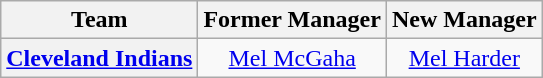<table class="wikitable plainrowheaders" style="text-align:center;">
<tr>
<th>Team</th>
<th>Former Manager</th>
<th>New Manager</th>
</tr>
<tr>
<th scope="row" style="text-align:center;"><a href='#'>Cleveland Indians</a></th>
<td><a href='#'>Mel McGaha</a></td>
<td><a href='#'>Mel Harder</a></td>
</tr>
</table>
